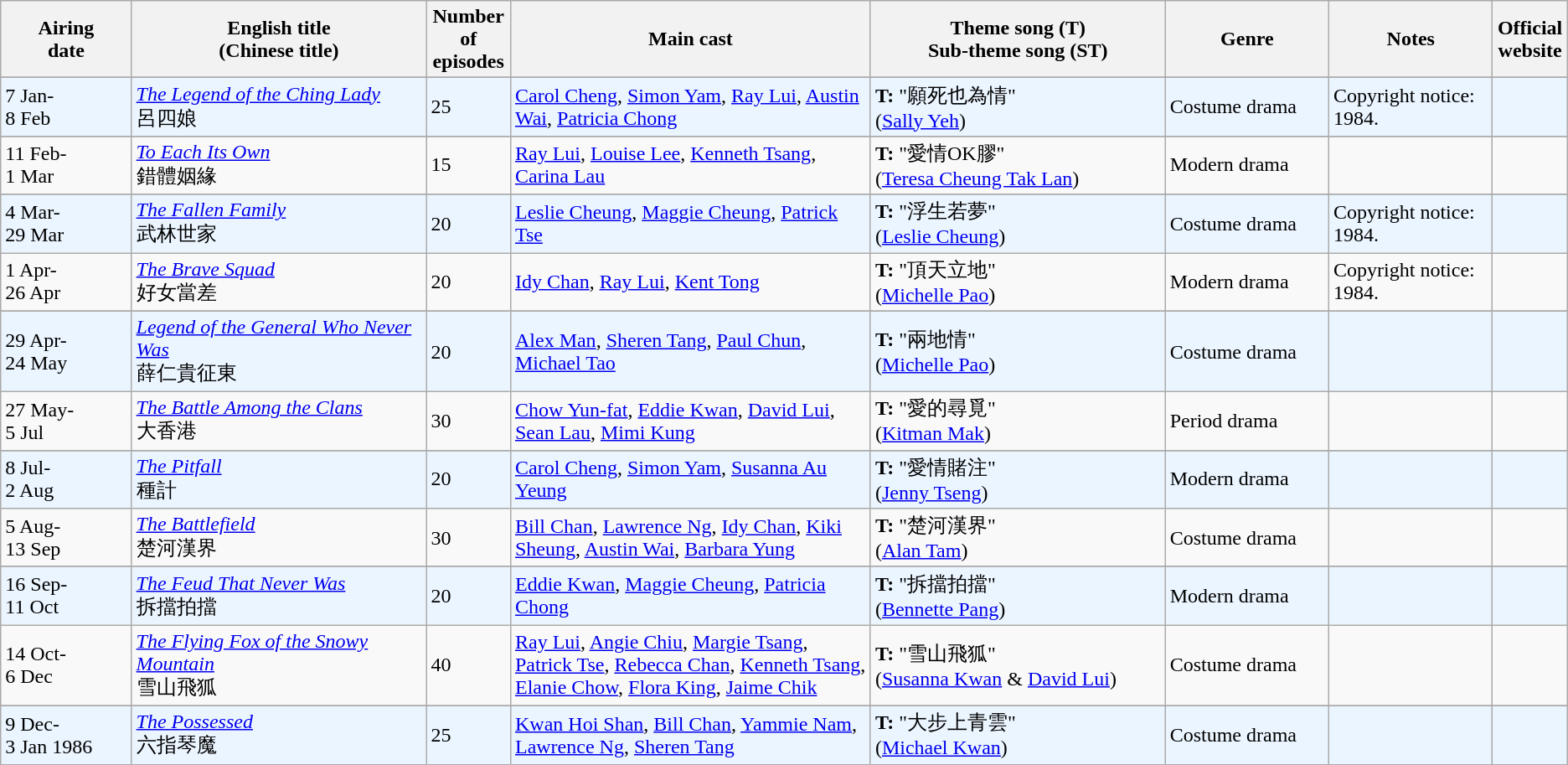<table class="wikitable">
<tr>
<th align=center width=8% bgcolor="silver">Airing<br>date</th>
<th align=center width=18% bgcolor="silver">English title <br> (Chinese title)</th>
<th align=center width=5% bgcolor="silver">Number of episodes</th>
<th align=center width=22% bgcolor="silver">Main cast</th>
<th align=center width=18% bgcolor="silver">Theme song (T) <br>Sub-theme song (ST)</th>
<th align=center width=10% bgcolor="silver">Genre</th>
<th align=center width=10% bgcolor="silver">Notes</th>
<th align=center width=1% bgcolor="silver">Official website</th>
</tr>
<tr>
</tr>
<tr ---- bgcolor="#ebf5ff">
<td>7 Jan- <br> 8 Feb</td>
<td><em><a href='#'>The Legend of the Ching Lady</a></em> <br> 呂四娘</td>
<td>25</td>
<td><a href='#'>Carol Cheng</a>, <a href='#'>Simon Yam</a>, <a href='#'>Ray Lui</a>, <a href='#'>Austin Wai</a>, <a href='#'>Patricia Chong</a></td>
<td><strong>T:</strong> "願死也為情" <br> (<a href='#'>Sally Yeh</a>)</td>
<td>Costume drama</td>
<td>Copyright notice: 1984.</td>
<td></td>
</tr>
<tr>
</tr>
<tr>
<td>11 Feb- <br> 1 Mar</td>
<td><em><a href='#'>To Each Its Own</a></em> <br> 錯體姻緣</td>
<td>15</td>
<td><a href='#'>Ray Lui</a>, <a href='#'>Louise Lee</a>, <a href='#'>Kenneth Tsang</a>, <a href='#'>Carina Lau</a></td>
<td><strong>T:</strong> "愛情OK膠" <br> (<a href='#'>Teresa Cheung Tak Lan</a>)</td>
<td>Modern drama</td>
<td></td>
<td></td>
</tr>
<tr>
</tr>
<tr ---- bgcolor="#ebf5ff">
<td>4 Mar- <br> 29 Mar</td>
<td><em><a href='#'>The Fallen Family</a></em> <br> 武林世家</td>
<td>20</td>
<td><a href='#'>Leslie Cheung</a>, <a href='#'>Maggie Cheung</a>, <a href='#'>Patrick Tse</a></td>
<td><strong>T:</strong> "浮生若夢" <br> (<a href='#'>Leslie Cheung</a>)</td>
<td>Costume drama</td>
<td>Copyright notice: 1984.</td>
<td></td>
</tr>
<tr>
<td>1 Apr- <br> 26 Apr</td>
<td><em><a href='#'>The Brave Squad</a></em> <br> 好女當差</td>
<td>20</td>
<td><a href='#'>Idy Chan</a>, <a href='#'>Ray Lui</a>, <a href='#'>Kent Tong</a></td>
<td><strong>T:</strong> "頂天立地" <br> (<a href='#'>Michelle Pao</a>)</td>
<td>Modern drama</td>
<td>Copyright notice: 1984.</td>
<td></td>
</tr>
<tr>
</tr>
<tr ---- bgcolor="#ebf5ff">
<td>29 Apr- <br> 24 May</td>
<td><em><a href='#'>Legend of the General Who Never Was</a></em> <br> 薛仁貴征東</td>
<td>20</td>
<td><a href='#'>Alex Man</a>, <a href='#'>Sheren Tang</a>, <a href='#'>Paul Chun</a>, <a href='#'>Michael Tao</a></td>
<td><strong>T:</strong> "兩地情" <br> (<a href='#'>Michelle Pao</a>)</td>
<td>Costume drama</td>
<td></td>
<td></td>
</tr>
<tr>
<td>27 May- <br> 5 Jul</td>
<td><em><a href='#'>The Battle Among the Clans</a></em> <br> 大香港</td>
<td>30</td>
<td><a href='#'>Chow Yun-fat</a>, <a href='#'>Eddie Kwan</a>, <a href='#'>David Lui</a>, <a href='#'>Sean Lau</a>, <a href='#'>Mimi Kung</a></td>
<td><strong>T:</strong> "愛的尋覓" <br> (<a href='#'>Kitman Mak</a>)</td>
<td>Period drama</td>
<td></td>
<td></td>
</tr>
<tr>
</tr>
<tr ---- bgcolor="#ebf5ff">
<td>8 Jul- <br> 2 Aug</td>
<td><em><a href='#'>The Pitfall</a></em> <br> 種計</td>
<td>20</td>
<td><a href='#'>Carol Cheng</a>, <a href='#'>Simon Yam</a>, <a href='#'>Susanna Au Yeung</a></td>
<td><strong>T:</strong> "愛情賭注" <br> (<a href='#'>Jenny Tseng</a>)</td>
<td>Modern drama</td>
<td></td>
<td></td>
</tr>
<tr>
<td>5 Aug- <br> 13 Sep</td>
<td><em><a href='#'>The Battlefield</a></em> <br> 楚河漢界</td>
<td>30</td>
<td><a href='#'>Bill Chan</a>, <a href='#'>Lawrence Ng</a>, <a href='#'>Idy Chan</a>, <a href='#'>Kiki Sheung</a>, <a href='#'>Austin Wai</a>, <a href='#'>Barbara Yung</a></td>
<td><strong>T:</strong> "楚河漢界" <br> (<a href='#'>Alan Tam</a>)</td>
<td>Costume drama</td>
<td></td>
<td></td>
</tr>
<tr>
</tr>
<tr ---- bgcolor="#ebf5ff">
<td>16 Sep- <br> 11 Oct</td>
<td><em><a href='#'>The Feud That Never Was</a></em> <br> 拆擋拍擋</td>
<td>20</td>
<td><a href='#'>Eddie Kwan</a>, <a href='#'>Maggie Cheung</a>, <a href='#'>Patricia Chong</a></td>
<td><strong>T:</strong> "拆擋拍擋" <br> (<a href='#'>Bennette Pang</a>)</td>
<td>Modern drama</td>
<td></td>
<td></td>
</tr>
<tr>
<td>14 Oct- <br> 6 Dec</td>
<td><em><a href='#'>The Flying Fox of the Snowy Mountain</a></em> <br> 雪山飛狐</td>
<td>40</td>
<td><a href='#'>Ray Lui</a>, <a href='#'>Angie Chiu</a>, <a href='#'>Margie Tsang</a>, <a href='#'>Patrick Tse</a>, <a href='#'>Rebecca Chan</a>, <a href='#'>Kenneth Tsang</a>, <a href='#'>Elanie Chow</a>, <a href='#'>Flora King</a>, <a href='#'>Jaime Chik</a></td>
<td><strong>T:</strong> "雪山飛狐" <br> (<a href='#'>Susanna Kwan</a> & <a href='#'>David Lui</a>)</td>
<td>Costume drama</td>
<td></td>
<td></td>
</tr>
<tr>
</tr>
<tr ---- bgcolor="#ebf5ff">
<td>9 Dec- <br> 3 Jan 1986</td>
<td><em><a href='#'>The Possessed</a></em> <br> 六指琴魔</td>
<td>25</td>
<td><a href='#'>Kwan Hoi Shan</a>, <a href='#'>Bill Chan</a>, <a href='#'>Yammie Nam</a>, <a href='#'>Lawrence Ng</a>, <a href='#'>Sheren Tang</a></td>
<td><strong>T:</strong> "大步上青雲" <br> (<a href='#'>Michael Kwan</a>)</td>
<td>Costume drama</td>
<td></td>
<td></td>
</tr>
</table>
